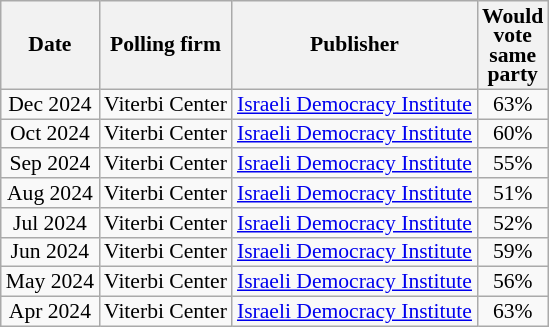<table class="wikitable sortable" style="text-align:center; font-size:90%; line-height:13px">
<tr>
<th>Date</th>
<th>Polling firm</th>
<th>Publisher</th>
<th>Would<br>vote<br>same<br>party</th>
</tr>
<tr>
<td data-sort-value=2024-12>Dec 2024</td>
<td>Viterbi Center</td>
<td><a href='#'>Israeli Democracy Institute</a></td>
<td>63%</td>
</tr>
<tr>
<td data-sort-value=2024-10>Oct 2024</td>
<td>Viterbi Center</td>
<td><a href='#'>Israeli Democracy Institute</a></td>
<td>60%</td>
</tr>
<tr>
<td data-sort-value=2024-09>Sep 2024</td>
<td>Viterbi Center</td>
<td><a href='#'>Israeli Democracy Institute</a></td>
<td>55%</td>
</tr>
<tr>
<td data-sort-value=2024-08>Aug 2024</td>
<td>Viterbi Center</td>
<td><a href='#'>Israeli Democracy Institute</a></td>
<td>51%</td>
</tr>
<tr>
<td data-sort-value=2024-07>Jul 2024</td>
<td>Viterbi Center</td>
<td><a href='#'>Israeli Democracy Institute</a></td>
<td>52%</td>
</tr>
<tr>
<td data-sort-value=2024-06>Jun 2024</td>
<td>Viterbi Center</td>
<td><a href='#'>Israeli Democracy Institute</a></td>
<td>59%</td>
</tr>
<tr>
<td data-sort-value=2024-05>May 2024</td>
<td>Viterbi Center</td>
<td><a href='#'>Israeli Democracy Institute</a></td>
<td>56%</td>
</tr>
<tr>
<td data-sort-value=2024-04>Apr 2024</td>
<td>Viterbi Center</td>
<td><a href='#'>Israeli Democracy Institute</a></td>
<td>63%</td>
</tr>
</table>
